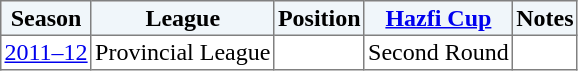<table border="1" cellpadding="2" style="border-collapse:collapse; text-align:center; font-size:normal;">
<tr style="background:#f0f6fa;">
<th>Season</th>
<th>League</th>
<th>Position</th>
<th><a href='#'>Hazfi Cup</a></th>
<th>Notes</th>
</tr>
<tr>
<td><a href='#'>2011–12</a></td>
<td>Provincial League</td>
<td></td>
<td>Second Round</td>
<td></td>
</tr>
</table>
